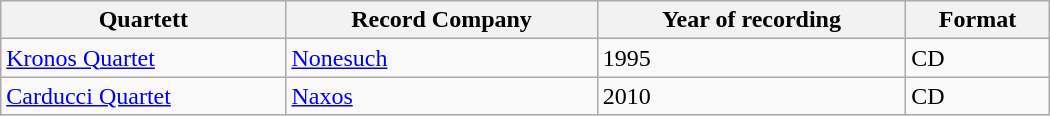<table class="wikitable" width="700px">
<tr>
<th>Quartett</th>
<th>Record Company</th>
<th>Year of recording</th>
<th>Format</th>
</tr>
<tr>
<td><a href='#'>Kronos Quartet</a></td>
<td><a href='#'>Nonesuch</a></td>
<td>1995</td>
<td>CD</td>
</tr>
<tr>
<td><a href='#'>Carducci Quartet</a></td>
<td><a href='#'>Naxos</a></td>
<td>2010</td>
<td>CD</td>
</tr>
</table>
